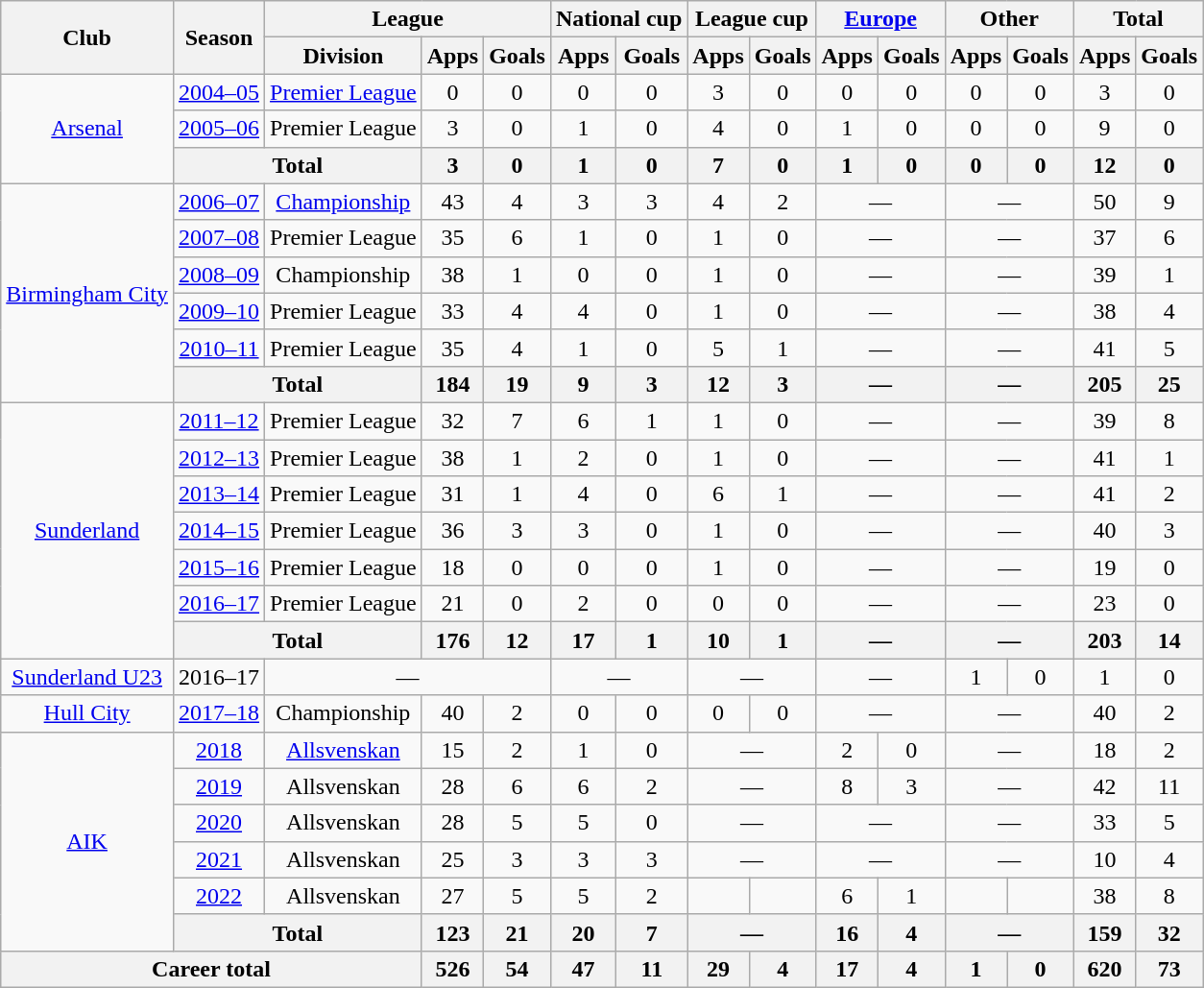<table class=wikitable style=text-align:center>
<tr>
<th rowspan="2">Club</th>
<th rowspan="2">Season</th>
<th colspan="3">League</th>
<th colspan="2">National cup</th>
<th colspan="2">League cup</th>
<th colspan="2"><a href='#'>Europe</a></th>
<th colspan="2">Other</th>
<th colspan="2">Total</th>
</tr>
<tr>
<th>Division</th>
<th>Apps</th>
<th>Goals</th>
<th>Apps</th>
<th>Goals</th>
<th>Apps</th>
<th>Goals</th>
<th>Apps</th>
<th>Goals</th>
<th>Apps</th>
<th>Goals</th>
<th>Apps</th>
<th>Goals</th>
</tr>
<tr>
<td rowspan="3"><a href='#'>Arsenal</a></td>
<td><a href='#'>2004–05</a></td>
<td><a href='#'>Premier League</a></td>
<td>0</td>
<td>0</td>
<td>0</td>
<td>0</td>
<td>3</td>
<td>0</td>
<td>0</td>
<td>0</td>
<td>0</td>
<td>0</td>
<td>3</td>
<td>0</td>
</tr>
<tr>
<td><a href='#'>2005–06</a></td>
<td>Premier League</td>
<td>3</td>
<td>0</td>
<td>1</td>
<td>0</td>
<td>4</td>
<td>0</td>
<td>1</td>
<td>0</td>
<td>0</td>
<td>0</td>
<td>9</td>
<td>0</td>
</tr>
<tr>
<th colspan="2">Total</th>
<th>3</th>
<th>0</th>
<th>1</th>
<th>0</th>
<th>7</th>
<th>0</th>
<th>1</th>
<th>0</th>
<th>0</th>
<th>0</th>
<th>12</th>
<th>0</th>
</tr>
<tr>
<td rowspan="6"><a href='#'>Birmingham City</a></td>
<td><a href='#'>2006–07</a></td>
<td><a href='#'>Championship</a></td>
<td>43</td>
<td>4</td>
<td>3</td>
<td>3</td>
<td>4</td>
<td>2</td>
<td colspan="2">—</td>
<td colspan="2">—</td>
<td>50</td>
<td>9</td>
</tr>
<tr>
<td><a href='#'>2007–08</a></td>
<td>Premier League</td>
<td>35</td>
<td>6</td>
<td>1</td>
<td>0</td>
<td>1</td>
<td>0</td>
<td colspan="2">—</td>
<td colspan="2">—</td>
<td>37</td>
<td>6</td>
</tr>
<tr>
<td><a href='#'>2008–09</a></td>
<td>Championship</td>
<td>38</td>
<td>1</td>
<td>0</td>
<td>0</td>
<td>1</td>
<td>0</td>
<td colspan="2">—</td>
<td colspan="2">—</td>
<td>39</td>
<td>1</td>
</tr>
<tr>
<td><a href='#'>2009–10</a></td>
<td>Premier League</td>
<td>33</td>
<td>4</td>
<td>4</td>
<td>0</td>
<td>1</td>
<td>0</td>
<td colspan="2">—</td>
<td colspan="2">—</td>
<td>38</td>
<td>4</td>
</tr>
<tr>
<td><a href='#'>2010–11</a></td>
<td>Premier League</td>
<td>35</td>
<td>4</td>
<td>1</td>
<td>0</td>
<td>5</td>
<td>1</td>
<td colspan="2">—</td>
<td colspan="2">—</td>
<td>41</td>
<td>5</td>
</tr>
<tr>
<th colspan="2">Total</th>
<th>184</th>
<th>19</th>
<th>9</th>
<th>3</th>
<th>12</th>
<th>3</th>
<th colspan="2">—</th>
<th colspan="2">—</th>
<th>205</th>
<th>25</th>
</tr>
<tr>
<td rowspan="7"><a href='#'>Sunderland</a></td>
<td><a href='#'>2011–12</a></td>
<td>Premier League</td>
<td>32</td>
<td>7</td>
<td>6</td>
<td>1</td>
<td>1</td>
<td>0</td>
<td colspan="2">—</td>
<td colspan="2">—</td>
<td>39</td>
<td>8</td>
</tr>
<tr>
<td><a href='#'>2012–13</a></td>
<td>Premier League</td>
<td>38</td>
<td>1</td>
<td>2</td>
<td>0</td>
<td>1</td>
<td>0</td>
<td colspan="2">—</td>
<td colspan="2">—</td>
<td>41</td>
<td>1</td>
</tr>
<tr>
<td><a href='#'>2013–14</a></td>
<td>Premier League</td>
<td>31</td>
<td>1</td>
<td>4</td>
<td>0</td>
<td>6</td>
<td>1</td>
<td colspan="2">—</td>
<td colspan="2">—</td>
<td>41</td>
<td>2</td>
</tr>
<tr>
<td><a href='#'>2014–15</a></td>
<td>Premier League</td>
<td>36</td>
<td>3</td>
<td>3</td>
<td>0</td>
<td>1</td>
<td>0</td>
<td colspan="2">—</td>
<td colspan="2">—</td>
<td>40</td>
<td>3</td>
</tr>
<tr>
<td><a href='#'>2015–16</a></td>
<td>Premier League</td>
<td>18</td>
<td>0</td>
<td>0</td>
<td>0</td>
<td>1</td>
<td>0</td>
<td colspan="2">—</td>
<td colspan="2">—</td>
<td>19</td>
<td>0</td>
</tr>
<tr>
<td><a href='#'>2016–17</a></td>
<td>Premier League</td>
<td>21</td>
<td>0</td>
<td>2</td>
<td>0</td>
<td>0</td>
<td>0</td>
<td colspan="2">—</td>
<td colspan="2">—</td>
<td>23</td>
<td>0</td>
</tr>
<tr>
<th colspan="2">Total</th>
<th>176</th>
<th>12</th>
<th>17</th>
<th>1</th>
<th>10</th>
<th>1</th>
<th colspan="2">—</th>
<th colspan="2">—</th>
<th>203</th>
<th>14</th>
</tr>
<tr>
<td><a href='#'>Sunderland U23</a></td>
<td>2016–17</td>
<td colspan="3">—</td>
<td colspan="2">—</td>
<td colspan="2">—</td>
<td colspan="2">—</td>
<td>1</td>
<td>0</td>
<td>1</td>
<td>0</td>
</tr>
<tr>
<td><a href='#'>Hull City</a></td>
<td><a href='#'>2017–18</a></td>
<td>Championship</td>
<td>40</td>
<td>2</td>
<td>0</td>
<td>0</td>
<td>0</td>
<td>0</td>
<td colspan="2">—</td>
<td colspan="2">—</td>
<td>40</td>
<td>2</td>
</tr>
<tr>
<td rowspan="6"><a href='#'>AIK</a></td>
<td><a href='#'>2018</a></td>
<td><a href='#'>Allsvenskan</a></td>
<td>15</td>
<td>2</td>
<td>1</td>
<td>0</td>
<td colspan="2">—</td>
<td>2</td>
<td>0</td>
<td colspan="2">—</td>
<td>18</td>
<td>2</td>
</tr>
<tr>
<td><a href='#'>2019</a></td>
<td>Allsvenskan</td>
<td>28</td>
<td>6</td>
<td>6</td>
<td>2</td>
<td colspan="2">—</td>
<td>8</td>
<td>3</td>
<td colspan="2">—</td>
<td>42</td>
<td>11</td>
</tr>
<tr>
<td><a href='#'>2020</a></td>
<td>Allsvenskan</td>
<td>28</td>
<td>5</td>
<td>5</td>
<td>0</td>
<td colspan="2">—</td>
<td colspan="2">—</td>
<td colspan="2">—</td>
<td>33</td>
<td>5</td>
</tr>
<tr>
<td><a href='#'>2021</a></td>
<td>Allsvenskan</td>
<td>25</td>
<td>3</td>
<td>3</td>
<td>3</td>
<td colspan="2">—</td>
<td colspan="2">—</td>
<td colspan="2">—</td>
<td>10</td>
<td>4</td>
</tr>
<tr>
<td><a href='#'>2022</a></td>
<td>Allsvenskan</td>
<td>27</td>
<td>5</td>
<td>5</td>
<td>2</td>
<td></td>
<td></td>
<td>6</td>
<td>1</td>
<td></td>
<td></td>
<td>38</td>
<td>8</td>
</tr>
<tr>
<th colspan="2">Total</th>
<th>123</th>
<th>21</th>
<th>20</th>
<th>7</th>
<th colspan="2">—</th>
<th>16</th>
<th>4</th>
<th colspan="2">—</th>
<th>159</th>
<th>32</th>
</tr>
<tr>
<th colspan="3">Career total</th>
<th>526</th>
<th>54</th>
<th>47</th>
<th>11</th>
<th>29</th>
<th>4</th>
<th>17</th>
<th>4</th>
<th>1</th>
<th>0</th>
<th>620</th>
<th>73</th>
</tr>
</table>
